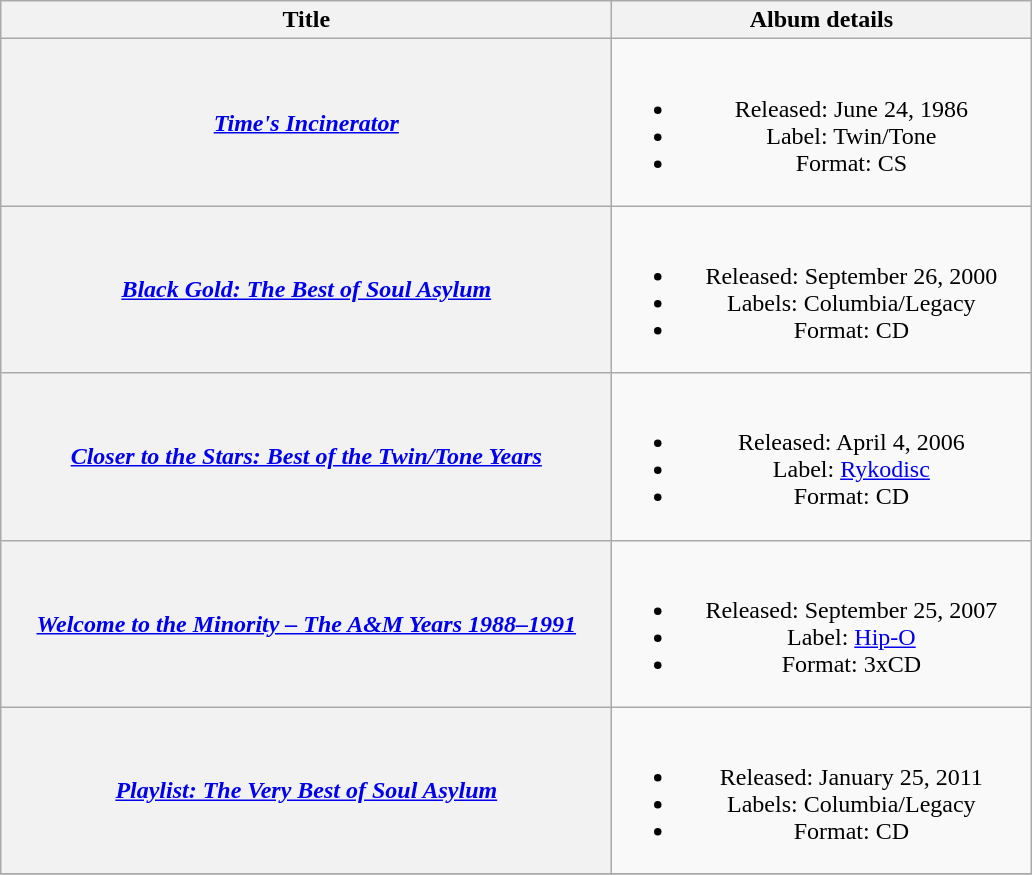<table class="wikitable plainrowheaders" style="text-align:center;">
<tr>
<th scope="col" rowspan="1" style="width:25em;">Title</th>
<th scope="col" rowspan="1" style="width:17em;">Album details</th>
</tr>
<tr>
<th scope="row"><em><a href='#'>Time's Incinerator</a></em></th>
<td><br><ul><li>Released: June 24, 1986</li><li>Label: Twin/Tone</li><li>Format: CS</li></ul></td>
</tr>
<tr>
<th scope="row"><em><a href='#'>Black Gold: The Best of Soul Asylum</a></em></th>
<td><br><ul><li>Released: September 26, 2000</li><li>Labels: Columbia/Legacy</li><li>Format: CD</li></ul></td>
</tr>
<tr>
<th scope="row"><em><a href='#'>Closer to the Stars: Best of the Twin/Tone Years</a></em></th>
<td><br><ul><li>Released: April 4, 2006</li><li>Label: <a href='#'>Rykodisc</a></li><li>Format: CD</li></ul></td>
</tr>
<tr>
<th scope="row"><em><a href='#'>Welcome to the Minority – The A&M Years 1988–1991</a></em></th>
<td><br><ul><li>Released: September 25, 2007</li><li>Label: <a href='#'>Hip-O</a></li><li>Format: 3xCD</li></ul></td>
</tr>
<tr>
<th scope="row"><em><a href='#'>Playlist: The Very Best of Soul Asylum</a></em></th>
<td><br><ul><li>Released: January 25, 2011</li><li>Labels: Columbia/Legacy</li><li>Format: CD</li></ul></td>
</tr>
<tr>
</tr>
</table>
